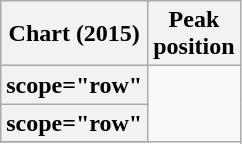<table class="wikitable sortable plainrowheaders">
<tr>
<th scope="col">Chart (2015)</th>
<th scope="col">Peak<br>position</th>
</tr>
<tr>
<th>scope="row" </th>
</tr>
<tr>
<th>scope="row" </th>
</tr>
<tr>
</tr>
</table>
